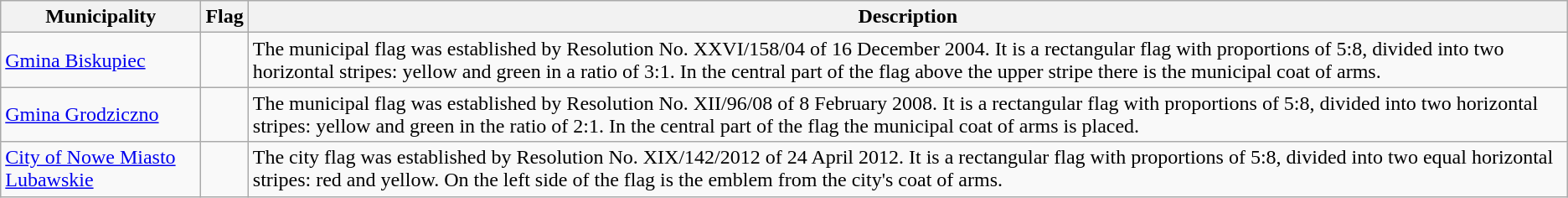<table class="wikitable">
<tr>
<th>Municipality</th>
<th>Flag</th>
<th>Description</th>
</tr>
<tr>
<td><a href='#'>Gmina Biskupiec</a></td>
<td></td>
<td>The municipal flag was established by Resolution No. XXVI/158/04 of 16 December 2004. It is a rectangular flag with proportions of 5:8, divided into two horizontal stripes: yellow and green in a ratio of 3:1. In the central part of the flag above the upper stripe there is the municipal coat of arms.</td>
</tr>
<tr>
<td><a href='#'>Gmina Grodziczno</a></td>
<td></td>
<td>The municipal flag was established by Resolution No. XII/96/08 of 8 February 2008. It is a rectangular flag with proportions of 5:8, divided into two horizontal stripes: yellow and green in the ratio of 2:1. In the central part of the flag the municipal coat of arms is placed.</td>
</tr>
<tr>
<td><a href='#'>City of Nowe Miasto Lubawskie</a></td>
<td></td>
<td>The city flag was established by Resolution No. XIX/142/2012 of 24 April 2012. It is a rectangular flag with proportions of 5:8, divided into two equal horizontal stripes: red and yellow. On the left side of the flag is the emblem from the city's coat of arms.</td>
</tr>
</table>
